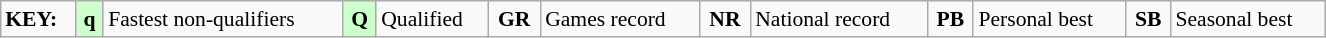<table class="wikitable" style="margin:0.5em auto; font-size:90%;position:relative;" width=70%>
<tr>
<td><strong>KEY:</strong></td>
<td bgcolor=ccffcc align=center><strong>q</strong></td>
<td>Fastest non-qualifiers</td>
<td bgcolor=ccffcc align=center><strong>Q</strong></td>
<td>Qualified</td>
<td align=center><strong>GR</strong></td>
<td>Games record</td>
<td align=center><strong>NR</strong></td>
<td>National record</td>
<td align=center><strong>PB</strong></td>
<td>Personal best</td>
<td align=center><strong>SB</strong></td>
<td>Seasonal best</td>
</tr>
</table>
